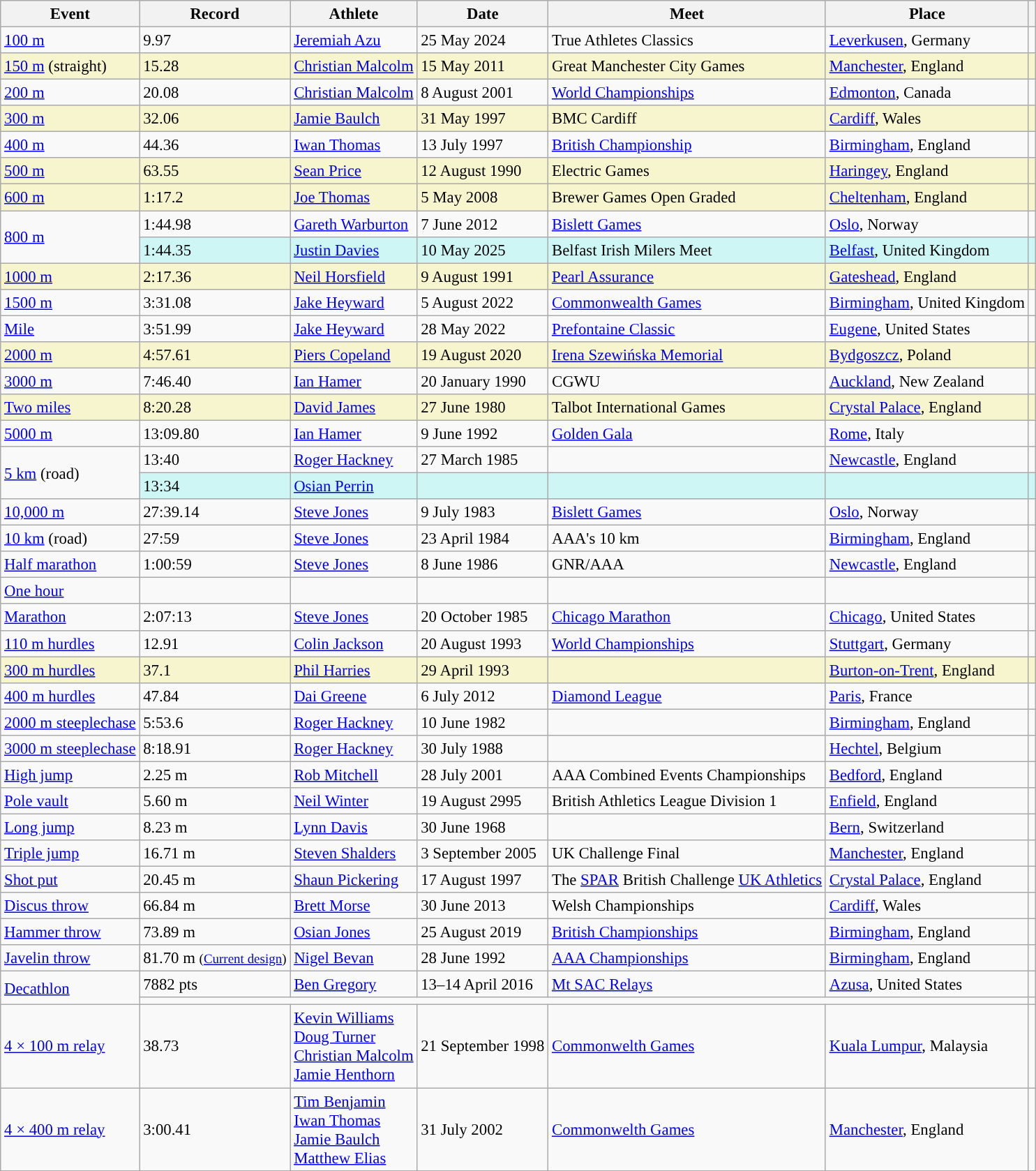<table class="wikitable" style="font-size:95%;">
<tr>
<th>Event</th>
<th>Record</th>
<th>Athlete</th>
<th>Date</th>
<th>Meet</th>
<th>Place</th>
<th></th>
</tr>
<tr>
<td><a href='#'>100 m</a></td>
<td>9.97 </td>
<td><a href='#'>Jeremiah Azu</a></td>
<td>25 May 2024</td>
<td>True Athletes Classics</td>
<td><a href='#'>Leverkusen</a>, Germany</td>
<td></td>
</tr>
<tr style="background:#f6F5CE;">
<td><a href='#'>150 m</a> (straight)</td>
<td>15.28 </td>
<td><a href='#'>Christian Malcolm</a></td>
<td>15 May 2011</td>
<td>Great Manchester City Games</td>
<td><a href='#'>Manchester</a>, England</td>
<td></td>
</tr>
<tr>
<td><a href='#'>200 m</a></td>
<td>20.08 </td>
<td><a href='#'>Christian Malcolm</a></td>
<td>8 August 2001</td>
<td><a href='#'>World Championships</a></td>
<td><a href='#'>Edmonton</a>, Canada</td>
<td></td>
</tr>
<tr style="background:#f6F5CE;">
<td><a href='#'>300 m</a></td>
<td>32.06</td>
<td><a href='#'>Jamie Baulch</a></td>
<td>31 May 1997</td>
<td>BMC Cardiff</td>
<td><a href='#'>Cardiff</a>, Wales</td>
<td></td>
</tr>
<tr>
<td><a href='#'>400 m</a></td>
<td>44.36</td>
<td><a href='#'>Iwan Thomas</a></td>
<td>13 July 1997</td>
<td><a href='#'>British Championship</a></td>
<td><a href='#'>Birmingham</a>, England</td>
<td></td>
</tr>
<tr style="background:#f6F5CE;">
<td><a href='#'>500 m</a></td>
<td>63.55</td>
<td><a href='#'>Sean Price</a></td>
<td>12 August 1990</td>
<td>Electric Games</td>
<td><a href='#'>Haringey</a>, England</td>
<td></td>
</tr>
<tr style="background:#f6F5CE;">
<td><a href='#'>600 m</a></td>
<td>1:17.2</td>
<td><a href='#'>Joe Thomas</a></td>
<td>5 May 2008</td>
<td>Brewer Games Open Graded</td>
<td><a href='#'>Cheltenham</a>, England</td>
<td></td>
</tr>
<tr>
<td rowspan=2><a href='#'>800 m</a></td>
<td>1:44.98</td>
<td><a href='#'>Gareth Warburton</a></td>
<td>7 June 2012</td>
<td><a href='#'>Bislett Games</a></td>
<td><a href='#'>Oslo</a>, Norway</td>
<td></td>
</tr>
<tr style="background:#CEF6F5">
<td>1:44.35</td>
<td><a href='#'> Justin Davies</a></td>
<td>10 May 2025</td>
<td>Belfast Irish Milers Meet</td>
<td><a href='#'>Belfast</a>, United Kingdom</td>
<td></td>
</tr>
<tr style="background:#f6F5CE;">
<td><a href='#'>1000 m</a></td>
<td>2:17.36</td>
<td><a href='#'>Neil Horsfield</a></td>
<td>9 August 1991</td>
<td><a href='#'>Pearl Assurance</a></td>
<td><a href='#'>Gateshead</a>, England</td>
<td></td>
</tr>
<tr>
<td><a href='#'>1500 m</a></td>
<td>3:31.08</td>
<td><a href='#'>Jake Heyward</a></td>
<td>5 August 2022</td>
<td><a href='#'>Commonwealth Games</a></td>
<td><a href='#'>Birmingham</a>, United Kingdom</td>
<td></td>
</tr>
<tr>
<td><a href='#'>Mile</a></td>
<td>3:51.99</td>
<td><a href='#'>Jake Heyward</a></td>
<td>28 May 2022</td>
<td><a href='#'>Prefontaine Classic</a></td>
<td><a href='#'>Eugene</a>, United States</td>
<td></td>
</tr>
<tr style="background:#f6F5CE;">
<td><a href='#'>2000 m</a></td>
<td>4:57.61</td>
<td><a href='#'>Piers Copeland</a></td>
<td>19 August 2020</td>
<td><a href='#'>Irena Szewińska Memorial</a></td>
<td><a href='#'>Bydgoszcz</a>, Poland</td>
<td></td>
</tr>
<tr>
<td><a href='#'>3000 m</a></td>
<td>7:46.40</td>
<td><a href='#'>Ian Hamer</a></td>
<td>20 January 1990</td>
<td>CGWU</td>
<td><a href='#'>Auckland</a>, New Zealand</td>
<td></td>
</tr>
<tr style="background:#f6F5CE;">
<td><a href='#'>Two miles</a></td>
<td>8:20.28</td>
<td><a href='#'>David James</a></td>
<td>27 June 1980</td>
<td>Talbot International Games</td>
<td><a href='#'>Crystal Palace</a>, England</td>
<td></td>
</tr>
<tr>
<td><a href='#'>5000 m</a></td>
<td>13:09.80</td>
<td><a href='#'>Ian Hamer</a></td>
<td>9 June 1992</td>
<td><a href='#'>Golden Gala</a></td>
<td><a href='#'>Rome</a>, Italy</td>
<td></td>
</tr>
<tr>
<td rowspan=2><a href='#'>5 km</a> (road)</td>
<td>13:40</td>
<td><a href='#'>Roger Hackney</a></td>
<td>27 March 1985</td>
<td></td>
<td><a href='#'>Newcastle</a>, England</td>
<td></td>
</tr>
<tr style="background:#CEF6F5">
<td>13:34</td>
<td><a href='#'>Osian Perrin</a></td>
<td></td>
<td></td>
<td></td>
<td></td>
</tr>
<tr>
<td><a href='#'>10,000 m</a></td>
<td>27:39.14</td>
<td><a href='#'>Steve Jones</a></td>
<td>9 July 1983</td>
<td><a href='#'>Bislett Games</a></td>
<td><a href='#'>Oslo</a>, Norway</td>
<td></td>
</tr>
<tr>
<td><a href='#'>10 km</a> (road)</td>
<td>27:59</td>
<td><a href='#'>Steve Jones</a></td>
<td>23 April 1984</td>
<td>AAA's 10 km</td>
<td><a href='#'>Birmingham</a>, England</td>
<td></td>
</tr>
<tr>
<td><a href='#'>Half marathon</a></td>
<td>1:00:59</td>
<td><a href='#'>Steve Jones</a></td>
<td>8 June 1986</td>
<td>GNR/AAA</td>
<td><a href='#'>Newcastle</a>, England</td>
<td></td>
</tr>
<tr>
<td><a href='#'>One hour</a></td>
<td></td>
<td></td>
<td></td>
<td></td>
<td></td>
<td></td>
</tr>
<tr>
<td><a href='#'>Marathon</a></td>
<td>2:07:13</td>
<td><a href='#'>Steve Jones</a></td>
<td>20 October 1985</td>
<td><a href='#'>Chicago Marathon</a></td>
<td><a href='#'>Chicago</a>, United States</td>
<td></td>
</tr>
<tr>
<td><a href='#'>110 m hurdles</a></td>
<td>12.91 </td>
<td><a href='#'>Colin Jackson</a></td>
<td>20 August 1993</td>
<td><a href='#'>World Championships</a></td>
<td><a href='#'>Stuttgart</a>, Germany</td>
<td></td>
</tr>
<tr style="background:#f6F5CE;">
<td><a href='#'>300 m hurdles</a></td>
<td>37.1 </td>
<td><a href='#'>Phil Harries</a></td>
<td>29 April 1993</td>
<td></td>
<td><a href='#'>Burton-on-Trent</a>, England</td>
<td></td>
</tr>
<tr>
<td><a href='#'>400 m hurdles</a></td>
<td>47.84</td>
<td><a href='#'>Dai Greene</a></td>
<td>6 July 2012</td>
<td><a href='#'>Diamond League</a></td>
<td><a href='#'>Paris</a>, France</td>
<td></td>
</tr>
<tr>
<td><a href='#'>2000 m steeplechase</a></td>
<td>5:53.6 </td>
<td><a href='#'>Roger Hackney</a></td>
<td>10 June 1982</td>
<td></td>
<td><a href='#'>Birmingham</a>, England</td>
<td></td>
</tr>
<tr>
<td><a href='#'>3000 m steeplechase</a></td>
<td>8:18.91</td>
<td><a href='#'>Roger Hackney</a></td>
<td>30 July 1988</td>
<td></td>
<td><a href='#'>Hechtel</a>, Belgium</td>
<td></td>
</tr>
<tr>
<td><a href='#'>High jump</a></td>
<td>2.25 m</td>
<td><a href='#'>Rob Mitchell</a></td>
<td>28 July 2001</td>
<td>AAA Combined Events Championships</td>
<td><a href='#'>Bedford</a>, England</td>
<td></td>
</tr>
<tr>
<td><a href='#'>Pole vault</a></td>
<td>5.60 m</td>
<td><a href='#'>Neil Winter</a></td>
<td>19 August 2995</td>
<td>British Athletics League Division 1</td>
<td><a href='#'>Enfield</a>, England</td>
<td></td>
</tr>
<tr>
<td><a href='#'>Long jump</a></td>
<td>8.23 m </td>
<td><a href='#'>Lynn Davis</a></td>
<td>30 June 1968</td>
<td></td>
<td><a href='#'>Bern</a>, Switzerland</td>
<td></td>
</tr>
<tr>
<td><a href='#'>Triple jump</a></td>
<td>16.71 m </td>
<td><a href='#'>Steven Shalders</a></td>
<td>3 September 2005</td>
<td>UK Challenge Final</td>
<td><a href='#'>Manchester</a>, England</td>
<td></td>
</tr>
<tr>
<td><a href='#'>Shot put</a></td>
<td>20.45 m</td>
<td><a href='#'>Shaun Pickering</a></td>
<td>17 August 1997</td>
<td>The <a href='#'>SPAR</a> British Challenge <a href='#'>UK Athletics</a></td>
<td><a href='#'>Crystal Palace</a>, England</td>
<td></td>
</tr>
<tr>
<td><a href='#'>Discus throw</a></td>
<td>66.84 m</td>
<td><a href='#'>Brett Morse</a></td>
<td>30 June 2013</td>
<td>Welsh Championships</td>
<td><a href='#'>Cardiff</a>, Wales</td>
<td></td>
</tr>
<tr>
<td><a href='#'>Hammer throw</a></td>
<td>73.89 m</td>
<td><a href='#'>Osian Jones</a></td>
<td>25 August 2019</td>
<td><a href='#'>British Championships</a></td>
<td><a href='#'>Birmingham</a>, England</td>
<td></td>
</tr>
<tr>
<td><a href='#'>Javelin throw</a></td>
<td>81.70 m <small>(<a href='#'>Current design</a>)</small></td>
<td><a href='#'>Nigel Bevan</a></td>
<td>28 June 1992</td>
<td><a href='#'>AAA Championships</a></td>
<td><a href='#'>Birmingham</a>, England</td>
<td></td>
</tr>
<tr>
<td rowspan=2><a href='#'>Decathlon</a></td>
<td>7882 pts</td>
<td><a href='#'>Ben Gregory</a></td>
<td>13–14 April 2016</td>
<td><a href='#'>Mt SAC Relays</a></td>
<td><a href='#'>Azusa</a>, United States</td>
<td></td>
</tr>
<tr>
<td colspan=5></td>
<td></td>
</tr>
<tr>
<td><a href='#'>4 × 100 m relay</a></td>
<td>38.73</td>
<td><a href='#'>Kevin Williams</a><br><a href='#'>Doug Turner</a><br><a href='#'>Christian Malcolm</a><br><a href='#'>Jamie Henthorn</a></td>
<td>21 September 1998</td>
<td><a href='#'> Commonwelth Games</a></td>
<td><a href='#'>Kuala Lumpur</a>, Malaysia</td>
<td></td>
</tr>
<tr>
<td><a href='#'>4 × 400 m relay</a></td>
<td>3:00.41</td>
<td><a href='#'>Tim Benjamin</a><br><a href='#'>Iwan Thomas</a><br><a href='#'>Jamie Baulch</a><br><a href='#'>Matthew Elias</a></td>
<td>31 July 2002</td>
<td><a href='#'>Commonwelth Games</a></td>
<td><a href='#'>Manchester</a>, England</td>
<td></td>
</tr>
<tr>
</tr>
</table>
